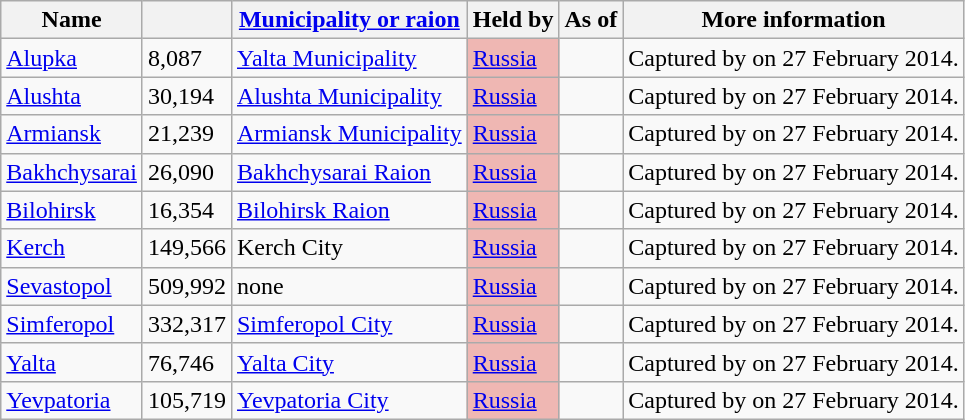<table class="wikitable sortable">
<tr>
<th>Name</th>
<th></th>
<th><a href='#'>Municipality or raion</a></th>
<th>Held by</th>
<th>As of</th>
<th class=unsortable>More information</th>
</tr>
<tr>
<td><a href='#'>Alupka</a></td>
<td>8,087</td>
<td><a href='#'>Yalta Municipality</a></td>
<td style=background:#DA291C50><a href='#'>Russia</a></td>
<td align=right></td>
<td>Captured by  on 27 February 2014.</td>
</tr>
<tr>
<td><a href='#'>Alushta</a></td>
<td>30,194</td>
<td><a href='#'>Alushta Municipality</a></td>
<td style=background:#DA291C50><a href='#'>Russia</a></td>
<td align=right></td>
<td>Captured by  on 27 February 2014.</td>
</tr>
<tr>
<td><a href='#'>Armiansk</a></td>
<td>21,239</td>
<td><a href='#'>Armiansk Municipality</a></td>
<td style=background:#DA291C50><a href='#'>Russia</a></td>
<td align=right></td>
<td>Captured by  on 27 February 2014.</td>
</tr>
<tr>
<td><a href='#'>Bakhchysarai</a></td>
<td>26,090</td>
<td><a href='#'>Bakhchysarai Raion</a></td>
<td style=background:#DA291C50><a href='#'>Russia</a></td>
<td align=right></td>
<td>Captured by  on 27 February 2014.</td>
</tr>
<tr>
<td><a href='#'>Bilohirsk</a></td>
<td>16,354</td>
<td><a href='#'>Bilohirsk Raion</a></td>
<td style=background:#DA291C50><a href='#'>Russia</a></td>
<td align=right></td>
<td>Captured by  on 27 February 2014.</td>
</tr>
<tr>
<td><a href='#'>Kerch</a></td>
<td>149,566</td>
<td>Kerch City</td>
<td style=background:#DA291C50><a href='#'>Russia</a></td>
<td align=right></td>
<td>Captured by  on 27 February 2014.</td>
</tr>
<tr>
<td><a href='#'>Sevastopol</a></td>
<td>509,992</td>
<td>none</td>
<td style=background:#DA291C50><a href='#'>Russia</a></td>
<td align=right></td>
<td>Captured by  on 27 February 2014.</td>
</tr>
<tr>
<td><a href='#'>Simferopol</a></td>
<td>332,317</td>
<td><a href='#'>Simferopol City</a></td>
<td style=background:#DA291C50><a href='#'>Russia</a></td>
<td align=right></td>
<td>Captured by  on 27 February 2014.</td>
</tr>
<tr>
<td><a href='#'>Yalta</a></td>
<td>76,746</td>
<td><a href='#'>Yalta City</a></td>
<td style=background:#DA291C50><a href='#'>Russia</a></td>
<td align=right></td>
<td>Captured by  on 27 February 2014.</td>
</tr>
<tr>
<td><a href='#'>Yevpatoria</a></td>
<td>105,719</td>
<td><a href='#'>Yevpatoria City</a></td>
<td style=background:#DA291C50><a href='#'>Russia</a></td>
<td align=right></td>
<td>Captured by  on 27 February 2014.</td>
</tr>
</table>
